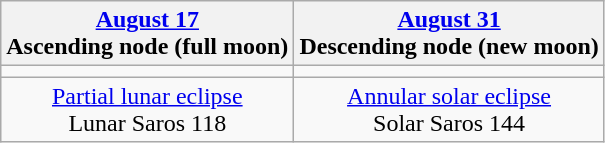<table class="wikitable">
<tr>
<th><a href='#'>August 17</a><br>Ascending node (full moon)<br></th>
<th><a href='#'>August 31</a><br>Descending node (new moon)<br></th>
</tr>
<tr>
<td></td>
<td></td>
</tr>
<tr align=center>
<td><a href='#'>Partial lunar eclipse</a><br>Lunar Saros 118</td>
<td><a href='#'>Annular solar eclipse</a><br>Solar Saros 144</td>
</tr>
</table>
